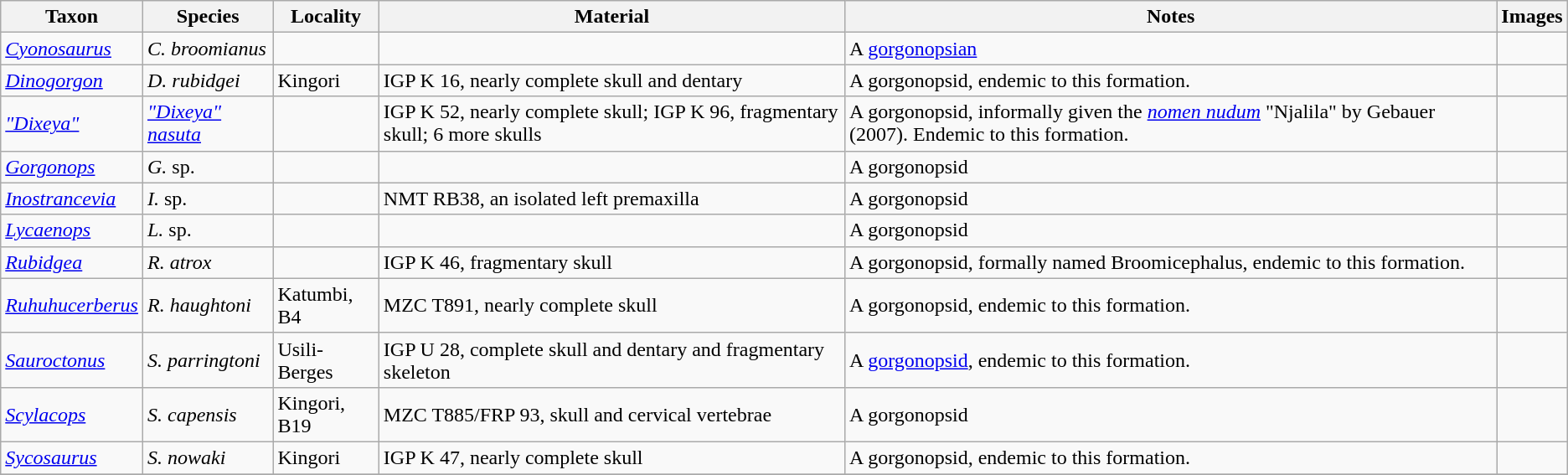<table class="wikitable sortable">
<tr>
<th>Taxon</th>
<th>Species</th>
<th>Locality</th>
<th class="unsortable">Material</th>
<th class="unsortable">Notes</th>
<th class="unsortable">Images</th>
</tr>
<tr>
<td><em><a href='#'>Cyonosaurus</a></em></td>
<td><em>C. broomianus</em></td>
<td></td>
<td></td>
<td>A <a href='#'>gorgonopsian</a></td>
<td></td>
</tr>
<tr>
<td><em><a href='#'>Dinogorgon</a></em></td>
<td><em>D. rubidgei</em></td>
<td>Kingori</td>
<td>IGP K 16, nearly complete skull and dentary</td>
<td>A gorgonopsid, endemic to this formation.</td>
<td></td>
</tr>
<tr>
<td><em><a href='#'>"Dixeya"</a></em></td>
<td><em><a href='#'>"Dixeya" nasuta</a></em></td>
<td></td>
<td>IGP K 52, nearly complete skull; IGP K 96, fragmentary skull; 6 more skulls</td>
<td>A gorgonopsid, informally given the <em><a href='#'>nomen nudum</a></em> "Njalila" by Gebauer (2007). Endemic to this formation.</td>
<td></td>
</tr>
<tr>
<td><em><a href='#'>Gorgonops</a></em></td>
<td><em>G.</em> sp.</td>
<td></td>
<td></td>
<td>A gorgonopsid</td>
<td></td>
</tr>
<tr>
<td><em><a href='#'>Inostrancevia</a></em></td>
<td><em>I.</em> sp.</td>
<td></td>
<td>NMT RB38, an isolated left premaxilla</td>
<td>A gorgonopsid</td>
<td></td>
</tr>
<tr>
<td><em><a href='#'>Lycaenops</a></em></td>
<td><em>L.</em> sp.</td>
<td></td>
<td></td>
<td>A gorgonopsid</td>
<td></td>
</tr>
<tr>
<td><em><a href='#'>Rubidgea</a></em></td>
<td><em>R. atrox</em></td>
<td></td>
<td>IGP K 46, fragmentary skull</td>
<td>A gorgonopsid, formally named Broomicephalus, endemic to this formation.</td>
<td></td>
</tr>
<tr>
<td><em><a href='#'>Ruhuhucerberus</a></em></td>
<td><em>R. haughtoni</em></td>
<td>Katumbi, B4</td>
<td>MZC T891, nearly complete skull</td>
<td>A gorgonopsid, endemic to this formation.</td>
<td></td>
</tr>
<tr>
<td><em><a href='#'>Sauroctonus</a></em></td>
<td><em>S. parringtoni</em></td>
<td>Usili-Berges</td>
<td>IGP U 28, complete skull and dentary and fragmentary skeleton</td>
<td>A <a href='#'>gorgonopsid</a>, endemic to this formation.</td>
<td></td>
</tr>
<tr>
<td><em><a href='#'>Scylacops</a></em></td>
<td><em>S. capensis</em></td>
<td>Kingori, B19</td>
<td>MZC T885/FRP 93, skull and cervical vertebrae</td>
<td>A gorgonopsid</td>
<td></td>
</tr>
<tr>
<td><em><a href='#'>Sycosaurus</a></em></td>
<td><em>S. nowaki</em></td>
<td>Kingori</td>
<td>IGP K 47, nearly complete skull</td>
<td>A gorgonopsid, endemic to this formation.</td>
<td></td>
</tr>
<tr>
</tr>
</table>
